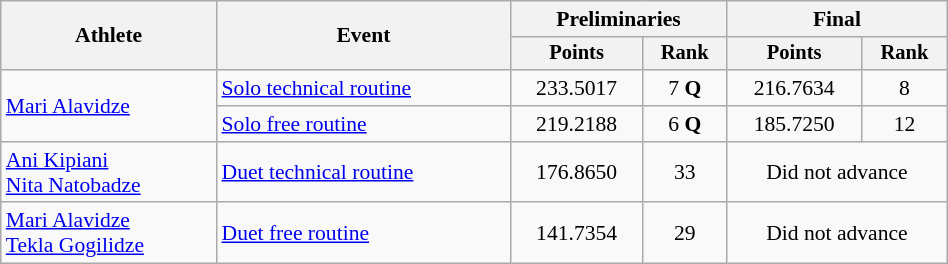<table class="wikitable" style="text-align:center; font-size:90%; width:50%;">
<tr>
<th rowspan="2">Athlete</th>
<th rowspan="2">Event</th>
<th colspan="2">Preliminaries</th>
<th colspan="2">Final</th>
</tr>
<tr style="font-size:95%">
<th>Points</th>
<th>Rank</th>
<th>Points</th>
<th>Rank</th>
</tr>
<tr>
<td align=left rowspan=2><a href='#'>Mari Alavidze</a></td>
<td align=left><a href='#'>Solo  technical routine</a></td>
<td>233.5017</td>
<td>7 <strong>Q</strong></td>
<td>216.7634</td>
<td>8</td>
</tr>
<tr>
<td align=left><a href='#'>Solo  free routine</a></td>
<td>219.2188</td>
<td>6 <strong>Q</strong></td>
<td>185.7250</td>
<td>12</td>
</tr>
<tr>
<td align=left><a href='#'>Ani Kipiani</a><br><a href='#'>Nita Natobadze</a></td>
<td align=left><a href='#'>Duet technical routine</a></td>
<td>176.8650</td>
<td>33</td>
<td colspan=2>Did not advance</td>
</tr>
<tr>
<td align=left><a href='#'>Mari Alavidze</a><br><a href='#'>Tekla Gogilidze</a></td>
<td align=left><a href='#'>Duet free routine</a></td>
<td>141.7354</td>
<td>29</td>
<td colspan=2>Did not advance</td>
</tr>
</table>
